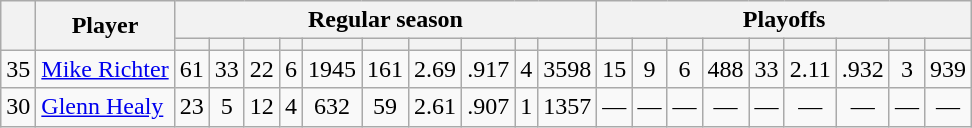<table class="wikitable plainrowheaders" style="text-align:center;">
<tr>
<th scope="col" rowspan="2"></th>
<th scope="col" rowspan="2">Player</th>
<th scope=colgroup colspan=10>Regular season</th>
<th scope=colgroup colspan=9>Playoffs</th>
</tr>
<tr>
<th scope="col"></th>
<th scope="col"></th>
<th scope="col"></th>
<th scope="col"></th>
<th scope="col"></th>
<th scope="col"></th>
<th scope="col"></th>
<th scope="col"></th>
<th scope="col"></th>
<th scope="col"></th>
<th scope="col"></th>
<th scope="col"></th>
<th scope="col"></th>
<th scope="col"></th>
<th scope="col"></th>
<th scope="col"></th>
<th scope="col"></th>
<th scope="col"></th>
<th scope="col"></th>
</tr>
<tr>
<td scope="row">35</td>
<td align="left"><a href='#'>Mike Richter</a></td>
<td>61</td>
<td>33</td>
<td>22</td>
<td>6</td>
<td>1945</td>
<td>161</td>
<td>2.69</td>
<td>.917</td>
<td>4</td>
<td>3598</td>
<td>15</td>
<td>9</td>
<td>6</td>
<td>488</td>
<td>33</td>
<td>2.11</td>
<td>.932</td>
<td>3</td>
<td>939</td>
</tr>
<tr>
<td scope="row">30</td>
<td align="left"><a href='#'>Glenn Healy</a></td>
<td>23</td>
<td>5</td>
<td>12</td>
<td>4</td>
<td>632</td>
<td>59</td>
<td>2.61</td>
<td>.907</td>
<td>1</td>
<td>1357</td>
<td>—</td>
<td>—</td>
<td>—</td>
<td>—</td>
<td>—</td>
<td>—</td>
<td>—</td>
<td>—</td>
<td>—</td>
</tr>
</table>
